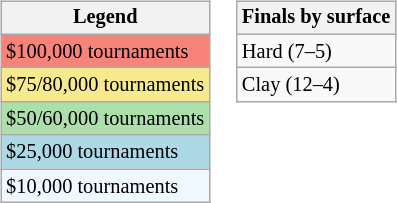<table>
<tr valign=top>
<td><br><table class=wikitable style="font-size:85%">
<tr>
<th>Legend</th>
</tr>
<tr style="background:#f88379;">
<td>$100,000 tournaments</td>
</tr>
<tr style="background:#f7e98e;">
<td>$75/80,000 tournaments</td>
</tr>
<tr style="background:#addfad;">
<td>$50/60,000 tournaments</td>
</tr>
<tr style="background:lightblue;">
<td>$25,000 tournaments</td>
</tr>
<tr style="background:#f0f8ff;">
<td>$10,000 tournaments</td>
</tr>
</table>
</td>
<td><br><table class=wikitable style="font-size:85%">
<tr>
<th>Finals by surface</th>
</tr>
<tr>
<td>Hard (7–5)</td>
</tr>
<tr>
<td>Clay (12–4)</td>
</tr>
</table>
</td>
</tr>
</table>
